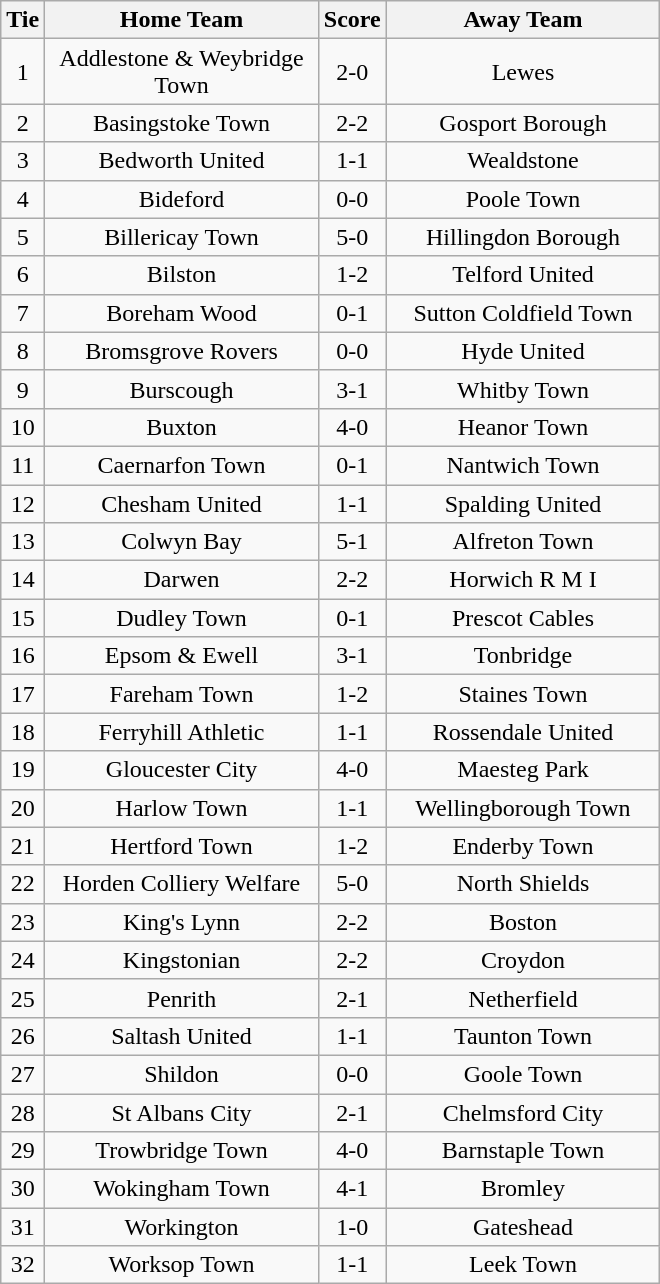<table class="wikitable" style="text-align:center;">
<tr>
<th width=20>Tie</th>
<th width=175>Home Team</th>
<th width=20>Score</th>
<th width=175>Away Team</th>
</tr>
<tr>
<td>1</td>
<td>Addlestone & Weybridge Town</td>
<td>2-0</td>
<td>Lewes</td>
</tr>
<tr>
<td>2</td>
<td>Basingstoke Town</td>
<td>2-2</td>
<td>Gosport Borough</td>
</tr>
<tr>
<td>3</td>
<td>Bedworth United</td>
<td>1-1</td>
<td>Wealdstone</td>
</tr>
<tr>
<td>4</td>
<td>Bideford</td>
<td>0-0</td>
<td>Poole Town</td>
</tr>
<tr>
<td>5</td>
<td>Billericay Town</td>
<td>5-0</td>
<td>Hillingdon Borough</td>
</tr>
<tr>
<td>6</td>
<td>Bilston</td>
<td>1-2</td>
<td>Telford United</td>
</tr>
<tr>
<td>7</td>
<td>Boreham Wood</td>
<td>0-1</td>
<td>Sutton Coldfield Town</td>
</tr>
<tr>
<td>8</td>
<td>Bromsgrove Rovers</td>
<td>0-0</td>
<td>Hyde United</td>
</tr>
<tr>
<td>9</td>
<td>Burscough</td>
<td>3-1</td>
<td>Whitby Town</td>
</tr>
<tr>
<td>10</td>
<td>Buxton</td>
<td>4-0</td>
<td>Heanor Town</td>
</tr>
<tr>
<td>11</td>
<td>Caernarfon Town</td>
<td>0-1</td>
<td>Nantwich Town</td>
</tr>
<tr>
<td>12</td>
<td>Chesham United</td>
<td>1-1</td>
<td>Spalding United</td>
</tr>
<tr>
<td>13</td>
<td>Colwyn Bay</td>
<td>5-1</td>
<td>Alfreton Town</td>
</tr>
<tr>
<td>14</td>
<td>Darwen</td>
<td>2-2</td>
<td>Horwich R M I</td>
</tr>
<tr>
<td>15</td>
<td>Dudley Town</td>
<td>0-1</td>
<td>Prescot Cables</td>
</tr>
<tr>
<td>16</td>
<td>Epsom & Ewell</td>
<td>3-1</td>
<td>Tonbridge</td>
</tr>
<tr>
<td>17</td>
<td>Fareham Town</td>
<td>1-2</td>
<td>Staines Town</td>
</tr>
<tr>
<td>18</td>
<td>Ferryhill Athletic</td>
<td>1-1</td>
<td>Rossendale United</td>
</tr>
<tr>
<td>19</td>
<td>Gloucester City</td>
<td>4-0</td>
<td>Maesteg Park</td>
</tr>
<tr>
<td>20</td>
<td>Harlow Town</td>
<td>1-1</td>
<td>Wellingborough Town</td>
</tr>
<tr>
<td>21</td>
<td>Hertford Town</td>
<td>1-2</td>
<td>Enderby Town</td>
</tr>
<tr>
<td>22</td>
<td>Horden Colliery Welfare</td>
<td>5-0</td>
<td>North Shields</td>
</tr>
<tr>
<td>23</td>
<td>King's Lynn</td>
<td>2-2</td>
<td>Boston</td>
</tr>
<tr>
<td>24</td>
<td>Kingstonian</td>
<td>2-2</td>
<td>Croydon</td>
</tr>
<tr>
<td>25</td>
<td>Penrith</td>
<td>2-1</td>
<td>Netherfield</td>
</tr>
<tr>
<td>26</td>
<td>Saltash United</td>
<td>1-1</td>
<td>Taunton Town</td>
</tr>
<tr>
<td>27</td>
<td>Shildon</td>
<td>0-0</td>
<td>Goole Town</td>
</tr>
<tr>
<td>28</td>
<td>St Albans City</td>
<td>2-1</td>
<td>Chelmsford City</td>
</tr>
<tr>
<td>29</td>
<td>Trowbridge Town</td>
<td>4-0</td>
<td>Barnstaple Town</td>
</tr>
<tr>
<td>30</td>
<td>Wokingham Town</td>
<td>4-1</td>
<td>Bromley</td>
</tr>
<tr>
<td>31</td>
<td>Workington</td>
<td>1-0</td>
<td>Gateshead</td>
</tr>
<tr>
<td>32</td>
<td>Worksop Town</td>
<td>1-1</td>
<td>Leek Town</td>
</tr>
</table>
